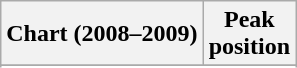<table class="wikitable sortable plainrowheaders">
<tr>
<th>Chart (2008–2009)</th>
<th>Peak<br>position</th>
</tr>
<tr>
</tr>
<tr>
</tr>
<tr>
</tr>
<tr>
</tr>
<tr>
</tr>
<tr>
</tr>
</table>
